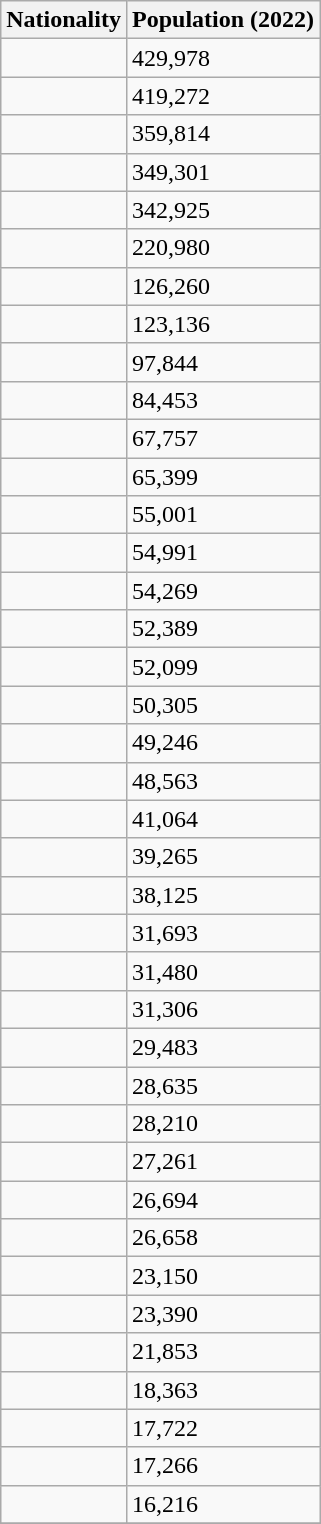<table class="wikitable">
<tr>
<th>Nationality</th>
<th>Population (2022)</th>
</tr>
<tr>
<td></td>
<td>429,978</td>
</tr>
<tr>
<td></td>
<td>419,272</td>
</tr>
<tr>
<td></td>
<td>359,814</td>
</tr>
<tr>
<td></td>
<td>349,301</td>
</tr>
<tr>
<td></td>
<td>342,925</td>
</tr>
<tr>
<td></td>
<td>220,980</td>
</tr>
<tr>
<td></td>
<td>126,260</td>
</tr>
<tr>
<td></td>
<td>123,136</td>
</tr>
<tr>
<td></td>
<td>97,844</td>
</tr>
<tr>
<td></td>
<td>84,453</td>
</tr>
<tr>
<td></td>
<td>67,757</td>
</tr>
<tr>
<td></td>
<td>65,399</td>
</tr>
<tr>
<td></td>
<td>55,001</td>
</tr>
<tr>
<td></td>
<td>54,991</td>
</tr>
<tr>
<td></td>
<td>54,269</td>
</tr>
<tr>
<td></td>
<td>52,389</td>
</tr>
<tr>
<td></td>
<td>52,099</td>
</tr>
<tr>
<td></td>
<td>50,305</td>
</tr>
<tr>
<td></td>
<td>49,246</td>
</tr>
<tr>
<td></td>
<td>48,563</td>
</tr>
<tr>
<td></td>
<td>41,064</td>
</tr>
<tr>
<td></td>
<td>39,265</td>
</tr>
<tr>
<td></td>
<td>38,125</td>
</tr>
<tr>
<td></td>
<td>31,693</td>
</tr>
<tr>
<td></td>
<td>31,480</td>
</tr>
<tr>
<td></td>
<td>31,306</td>
</tr>
<tr>
<td></td>
<td>29,483</td>
</tr>
<tr>
<td></td>
<td>28,635</td>
</tr>
<tr>
<td></td>
<td>28,210</td>
</tr>
<tr>
<td></td>
<td>27,261</td>
</tr>
<tr>
<td></td>
<td>26,694</td>
</tr>
<tr>
<td></td>
<td>26,658</td>
</tr>
<tr>
<td></td>
<td>23,150</td>
</tr>
<tr>
<td></td>
<td>23,390</td>
</tr>
<tr>
<td></td>
<td>21,853</td>
</tr>
<tr>
<td></td>
<td>18,363</td>
</tr>
<tr>
<td></td>
<td>17,722</td>
</tr>
<tr>
<td></td>
<td>17,266</td>
</tr>
<tr>
<td></td>
<td>16,216</td>
</tr>
<tr>
</tr>
</table>
